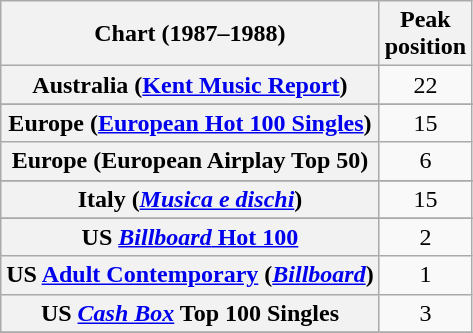<table class="wikitable sortable plainrowheaders" style="text-align:center">
<tr>
<th scope="col">Chart (1987–1988)</th>
<th scope="col">Peak<br>position</th>
</tr>
<tr>
<th scope="row">Australia (<a href='#'>Kent Music Report</a>)</th>
<td>22</td>
</tr>
<tr>
</tr>
<tr>
</tr>
<tr>
</tr>
<tr>
</tr>
<tr>
<th scope="row">Europe (<a href='#'>European Hot 100 Singles</a>)</th>
<td>15</td>
</tr>
<tr>
<th scope="row">Europe (European Airplay Top 50)</th>
<td style="text-align:center;">6</td>
</tr>
<tr>
</tr>
<tr>
<th scope="row">Italy (<em><a href='#'>Musica e dischi</a></em>)</th>
<td>15</td>
</tr>
<tr>
</tr>
<tr>
</tr>
<tr>
</tr>
<tr>
</tr>
<tr>
</tr>
<tr>
</tr>
<tr>
<th scope="row">US <a href='#'><em>Billboard</em> Hot 100</a></th>
<td>2</td>
</tr>
<tr>
<th scope="row">US <a href='#'>Adult Contemporary</a> (<em><a href='#'>Billboard</a></em>)</th>
<td>1</td>
</tr>
<tr>
<th scope="row">US <em><a href='#'>Cash Box</a></em> Top 100 Singles</th>
<td>3</td>
</tr>
<tr>
</tr>
</table>
